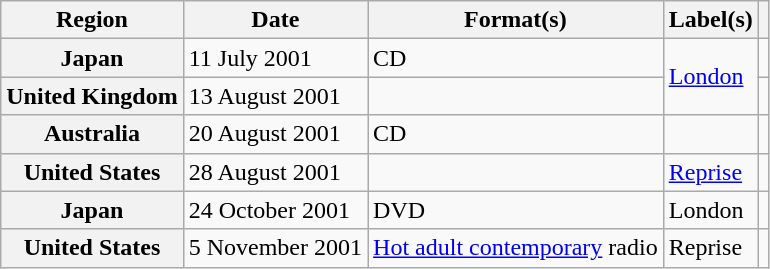<table class="wikitable plainrowheaders">
<tr>
<th scope="col">Region</th>
<th scope="col">Date</th>
<th scope="col">Format(s)</th>
<th scope="col">Label(s)</th>
<th scope="col"></th>
</tr>
<tr>
<th scope="row">Japan</th>
<td>11 July 2001</td>
<td>CD</td>
<td rowspan="2"><a href='#'>London</a></td>
<td align="center"></td>
</tr>
<tr>
<th scope="row">United Kingdom</th>
<td>13 August 2001</td>
<td></td>
<td align="center"></td>
</tr>
<tr>
<th scope="row">Australia</th>
<td>20 August 2001</td>
<td>CD</td>
<td></td>
<td align="center"></td>
</tr>
<tr>
<th scope="row">United States</th>
<td>28 August 2001</td>
<td></td>
<td><a href='#'>Reprise</a></td>
<td align="center"></td>
</tr>
<tr>
<th scope="row">Japan</th>
<td>24 October 2001</td>
<td>DVD</td>
<td>London</td>
<td align="center"></td>
</tr>
<tr>
<th scope="row">United States</th>
<td>5 November 2001</td>
<td><a href='#'>Hot adult contemporary</a> radio</td>
<td>Reprise</td>
<td align="center"></td>
</tr>
</table>
